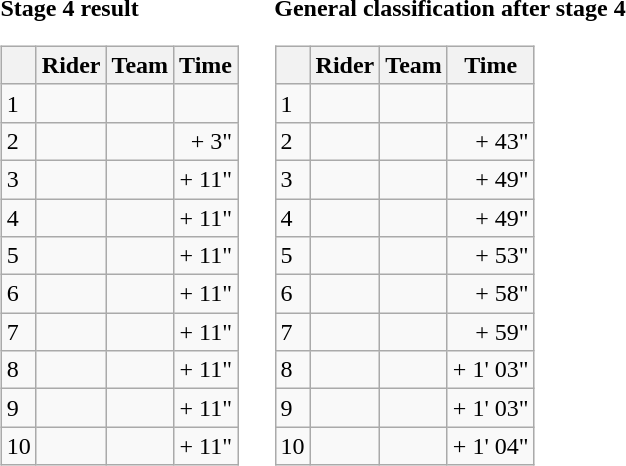<table>
<tr>
<td><strong>Stage 4 result</strong><br><table class="wikitable">
<tr>
<th></th>
<th>Rider</th>
<th>Team</th>
<th>Time</th>
</tr>
<tr>
<td>1</td>
<td></td>
<td></td>
<td align="right"></td>
</tr>
<tr>
<td>2</td>
<td></td>
<td></td>
<td align="right">+ 3"</td>
</tr>
<tr>
<td>3</td>
<td></td>
<td></td>
<td align="right">+ 11"</td>
</tr>
<tr>
<td>4</td>
<td></td>
<td></td>
<td align="right">+ 11"</td>
</tr>
<tr>
<td>5</td>
<td></td>
<td></td>
<td align="right">+ 11"</td>
</tr>
<tr>
<td>6</td>
<td></td>
<td></td>
<td align="right">+ 11"</td>
</tr>
<tr>
<td>7</td>
<td></td>
<td></td>
<td align="right">+ 11"</td>
</tr>
<tr>
<td>8</td>
<td></td>
<td></td>
<td align="right">+ 11"</td>
</tr>
<tr>
<td>9</td>
<td></td>
<td></td>
<td align="right">+ 11"</td>
</tr>
<tr>
<td>10</td>
<td></td>
<td></td>
<td align="right">+ 11"</td>
</tr>
</table>
</td>
<td></td>
<td><strong>General classification after stage 4</strong><br><table class="wikitable">
<tr>
<th></th>
<th>Rider</th>
<th>Team</th>
<th>Time</th>
</tr>
<tr>
<td>1</td>
<td> </td>
<td></td>
<td align="right"></td>
</tr>
<tr>
<td>2</td>
<td> </td>
<td></td>
<td align="right">+ 43"</td>
</tr>
<tr>
<td>3</td>
<td></td>
<td></td>
<td align="right">+ 49"</td>
</tr>
<tr>
<td>4</td>
<td></td>
<td></td>
<td align="right">+ 49"</td>
</tr>
<tr>
<td>5</td>
<td></td>
<td></td>
<td align="right">+ 53"</td>
</tr>
<tr>
<td>6</td>
<td></td>
<td></td>
<td align="right">+ 58"</td>
</tr>
<tr>
<td>7</td>
<td></td>
<td></td>
<td align="right">+ 59"</td>
</tr>
<tr>
<td>8</td>
<td></td>
<td></td>
<td align="right">+ 1' 03"</td>
</tr>
<tr>
<td>9</td>
<td></td>
<td></td>
<td align="right">+ 1' 03"</td>
</tr>
<tr>
<td>10</td>
<td></td>
<td></td>
<td align="right">+ 1' 04"</td>
</tr>
</table>
</td>
</tr>
</table>
